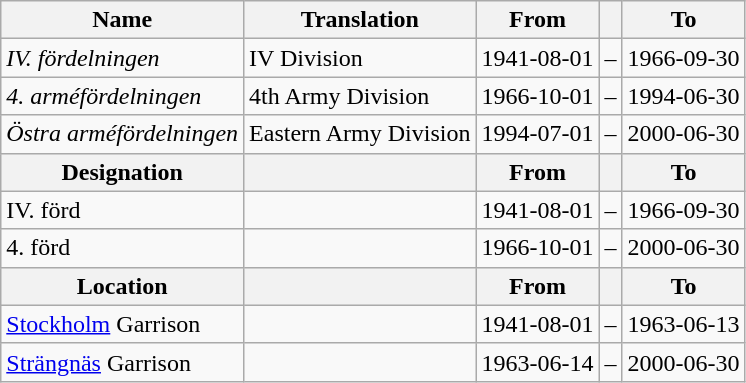<table class="wikitable">
<tr>
<th style="font-weight:bold;">Name</th>
<th style="font-weight:bold;">Translation</th>
<th style="text-align: center; font-weight:bold;">From</th>
<th></th>
<th style="text-align: center; font-weight:bold;">To</th>
</tr>
<tr>
<td style="font-style:italic;">IV. fördelningen</td>
<td>IV Division</td>
<td>1941-08-01</td>
<td>–</td>
<td>1966-09-30</td>
</tr>
<tr>
<td style="font-style:italic;">4. arméfördelningen</td>
<td>4th Army Division</td>
<td>1966-10-01</td>
<td>–</td>
<td>1994-06-30</td>
</tr>
<tr>
<td style="font-style:italic;">Östra arméfördelningen</td>
<td>Eastern Army Division</td>
<td>1994-07-01</td>
<td>–</td>
<td>2000-06-30</td>
</tr>
<tr>
<th style="font-weight:bold;">Designation</th>
<th style="font-weight:bold;"></th>
<th style="text-align: center; font-weight:bold;">From</th>
<th></th>
<th style="text-align: center; font-weight:bold;">To</th>
</tr>
<tr>
<td>IV. förd</td>
<td></td>
<td style="text-align: center;">1941-08-01</td>
<td style="text-align: center;">–</td>
<td style="text-align: center;">1966-09-30</td>
</tr>
<tr>
<td>4. förd</td>
<td></td>
<td style="text-align: center;">1966-10-01</td>
<td style="text-align: center;">–</td>
<td style="text-align: center;">2000-06-30</td>
</tr>
<tr>
<th style="font-weight:bold;">Location</th>
<th style="font-weight:bold;"></th>
<th style="text-align: center; font-weight:bold;">From</th>
<th></th>
<th style="text-align: center; font-weight:bold;">To</th>
</tr>
<tr>
<td><a href='#'>Stockholm</a> Garrison</td>
<td></td>
<td style="text-align: center;">1941-08-01</td>
<td style="text-align: center;">–</td>
<td style="text-align: center;">1963-06-13</td>
</tr>
<tr>
<td><a href='#'>Strängnäs</a> Garrison</td>
<td></td>
<td style="text-align: center;">1963-06-14</td>
<td style="text-align: center;">–</td>
<td style="text-align: center;">2000-06-30</td>
</tr>
</table>
